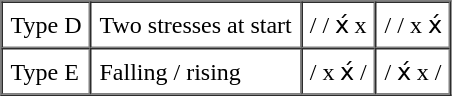<table border=1 cellspacing=0 cellpadding=5>
<tr>
<td>Type D</td>
<td>Two stresses at start</td>
<td>/ / x́ x</td>
<td>/ / x x́</td>
</tr>
<tr>
<td>Type E</td>
<td>Falling / rising</td>
<td>/ x x́ /</td>
<td>/ x́ x /</td>
</tr>
</table>
